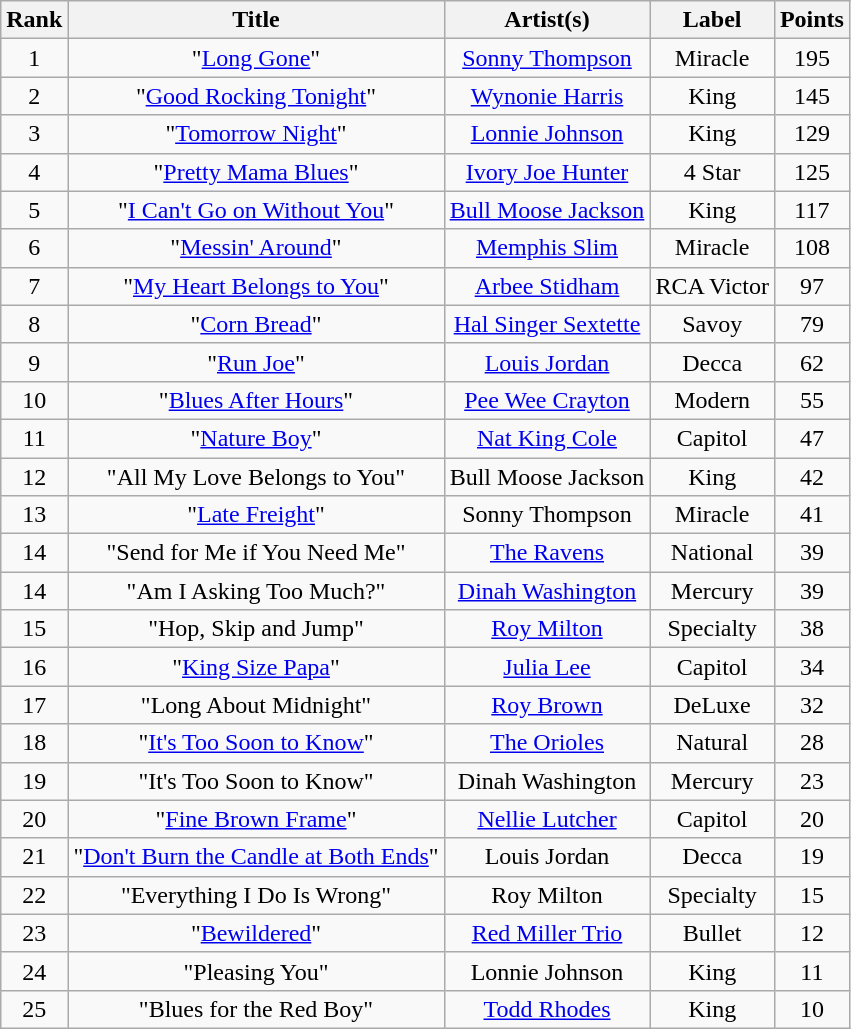<table class="wikitable sortable" style="text-align: center">
<tr>
<th scope="col">Rank</th>
<th scope="col">Title</th>
<th scope="col">Artist(s)</th>
<th scope="col">Label</th>
<th scope="col">Points</th>
</tr>
<tr>
<td>1</td>
<td>"<a href='#'>Long Gone</a>"</td>
<td><a href='#'>Sonny Thompson</a></td>
<td>Miracle</td>
<td>195</td>
</tr>
<tr>
<td>2</td>
<td>"<a href='#'>Good Rocking Tonight</a>"</td>
<td><a href='#'>Wynonie Harris</a></td>
<td>King</td>
<td>145</td>
</tr>
<tr>
<td>3</td>
<td>"<a href='#'>Tomorrow Night</a>"</td>
<td><a href='#'>Lonnie Johnson</a></td>
<td>King</td>
<td>129</td>
</tr>
<tr>
<td>4</td>
<td>"<a href='#'>Pretty Mama Blues</a>"</td>
<td><a href='#'>Ivory Joe Hunter</a></td>
<td>4 Star</td>
<td>125</td>
</tr>
<tr>
<td>5</td>
<td>"<a href='#'>I Can't Go on Without You</a>"</td>
<td><a href='#'>Bull Moose Jackson</a></td>
<td>King</td>
<td>117</td>
</tr>
<tr>
<td>6</td>
<td>"<a href='#'>Messin' Around</a>"</td>
<td><a href='#'>Memphis Slim</a></td>
<td>Miracle</td>
<td>108</td>
</tr>
<tr>
<td>7</td>
<td>"<a href='#'>My Heart Belongs to You</a>"</td>
<td><a href='#'>Arbee Stidham</a></td>
<td>RCA Victor</td>
<td>97</td>
</tr>
<tr>
<td>8</td>
<td>"<a href='#'>Corn Bread</a>"</td>
<td><a href='#'>Hal Singer Sextette</a></td>
<td>Savoy</td>
<td>79</td>
</tr>
<tr>
<td>9</td>
<td>"<a href='#'>Run Joe</a>"</td>
<td><a href='#'>Louis Jordan</a></td>
<td>Decca</td>
<td>62</td>
</tr>
<tr>
<td>10</td>
<td>"<a href='#'>Blues After Hours</a>"</td>
<td><a href='#'>Pee Wee Crayton</a></td>
<td>Modern</td>
<td>55</td>
</tr>
<tr>
<td>11</td>
<td>"<a href='#'>Nature Boy</a>"</td>
<td><a href='#'>Nat King Cole</a></td>
<td>Capitol</td>
<td>47</td>
</tr>
<tr>
<td>12</td>
<td>"All My Love Belongs to You"</td>
<td>Bull Moose Jackson</td>
<td>King</td>
<td>42</td>
</tr>
<tr>
<td>13</td>
<td>"<a href='#'>Late Freight</a>"</td>
<td>Sonny Thompson</td>
<td>Miracle</td>
<td>41</td>
</tr>
<tr>
<td>14</td>
<td>"Send for Me if You Need Me"</td>
<td><a href='#'>The Ravens</a></td>
<td>National</td>
<td>39</td>
</tr>
<tr>
<td>14</td>
<td>"Am I Asking Too Much?"</td>
<td><a href='#'>Dinah Washington</a></td>
<td>Mercury</td>
<td>39</td>
</tr>
<tr>
<td>15</td>
<td>"Hop, Skip and Jump"</td>
<td><a href='#'>Roy Milton</a></td>
<td>Specialty</td>
<td>38</td>
</tr>
<tr>
<td>16</td>
<td>"<a href='#'>King Size Papa</a>"</td>
<td><a href='#'>Julia Lee</a></td>
<td>Capitol</td>
<td>34</td>
</tr>
<tr>
<td>17</td>
<td>"Long About Midnight"</td>
<td><a href='#'>Roy Brown</a></td>
<td>DeLuxe</td>
<td>32</td>
</tr>
<tr>
<td>18</td>
<td>"<a href='#'>It's Too Soon to Know</a>"</td>
<td><a href='#'>The Orioles</a></td>
<td>Natural</td>
<td>28</td>
</tr>
<tr>
<td>19</td>
<td>"It's Too Soon to Know"</td>
<td>Dinah Washington</td>
<td>Mercury</td>
<td>23</td>
</tr>
<tr>
<td>20</td>
<td>"<a href='#'>Fine Brown Frame</a>"</td>
<td><a href='#'>Nellie Lutcher</a></td>
<td>Capitol</td>
<td>20</td>
</tr>
<tr>
<td>21</td>
<td>"<a href='#'>Don't Burn the Candle at Both Ends</a>"</td>
<td>Louis Jordan</td>
<td>Decca</td>
<td>19</td>
</tr>
<tr>
<td>22</td>
<td>"Everything I Do Is Wrong"</td>
<td>Roy Milton</td>
<td>Specialty</td>
<td>15</td>
</tr>
<tr>
<td>23</td>
<td>"<a href='#'>Bewildered</a>"</td>
<td><a href='#'>Red Miller Trio</a></td>
<td>Bullet</td>
<td>12</td>
</tr>
<tr>
<td>24</td>
<td>"Pleasing You"</td>
<td>Lonnie Johnson</td>
<td>King</td>
<td>11</td>
</tr>
<tr>
<td>25</td>
<td>"Blues for the Red Boy"</td>
<td><a href='#'>Todd Rhodes</a></td>
<td>King</td>
<td>10</td>
</tr>
</table>
